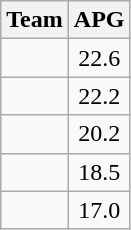<table class=wikitable>
<tr>
<th>Team</th>
<th>APG</th>
</tr>
<tr>
<td></td>
<td align=center>22.6</td>
</tr>
<tr>
<td></td>
<td align=center>22.2</td>
</tr>
<tr>
<td></td>
<td align=center>20.2</td>
</tr>
<tr>
<td></td>
<td align=center>18.5</td>
</tr>
<tr>
<td></td>
<td align=center>17.0</td>
</tr>
</table>
